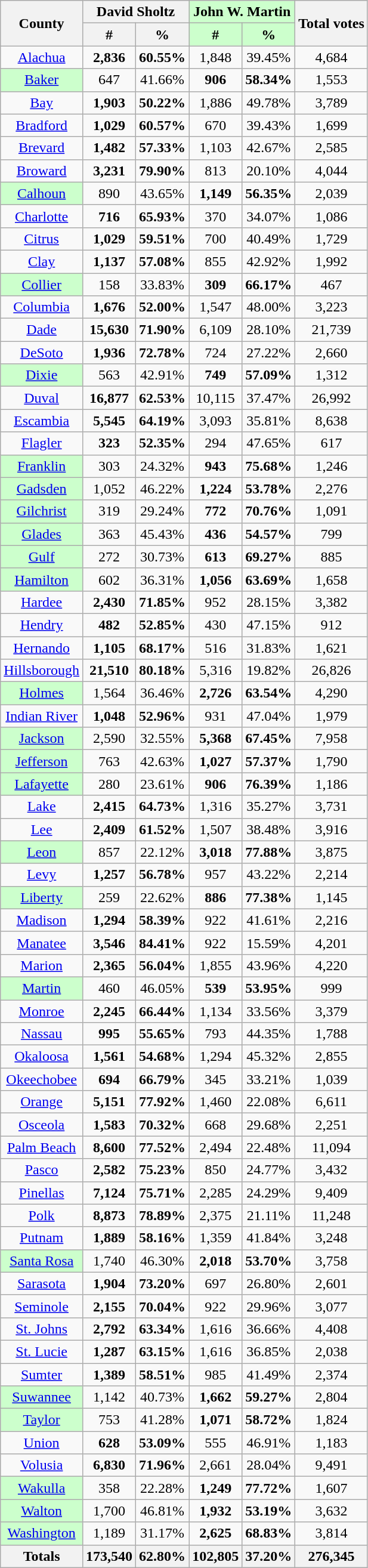<table class="wikitable collapsible collapsed sortable">
<tr>
<th rowspan="2">County</th>
<th colspan="2" style="text-align: center;" >David Sholtz</th>
<th colspan="2" style="text-align: center; background:#CFC;">John W. Martin</th>
<th rowspan="2">Total votes</th>
</tr>
<tr>
<th colspan="1" style="text-align: center;" >#</th>
<th colspan="1" style="text-align: center;" >%</th>
<th colspan="1" style="text-align: center;; background:#CFC;">#</th>
<th colspan="1" style="text-align: center;; background:#CFC;">%</th>
</tr>
<tr style="text-align:center;">
<td><a href='#'>Alachua</a></td>
<td><strong>2,836</strong></td>
<td><strong>60.55%</strong></td>
<td>1,848</td>
<td>39.45%</td>
<td>4,684</td>
</tr>
<tr>
<td align="center" style="background:#CFC;"><a href='#'>Baker</a></td>
<td align="center">647</td>
<td align="center">41.66%</td>
<td align="center"><strong>906</strong></td>
<td align="center"><strong>58.34%</strong></td>
<td align="center">1,553</td>
</tr>
<tr style="text-align:center;">
<td><a href='#'>Bay</a></td>
<td><strong>1,903</strong></td>
<td><strong>50.22%</strong></td>
<td>1,886</td>
<td>49.78%</td>
<td>3,789</td>
</tr>
<tr style="text-align:center;">
<td><a href='#'>Bradford</a></td>
<td><strong>1,029</strong></td>
<td><strong>60.57%</strong></td>
<td>670</td>
<td>39.43%</td>
<td>1,699</td>
</tr>
<tr style="text-align:center;">
<td><a href='#'>Brevard</a></td>
<td><strong>1,482</strong></td>
<td><strong>57.33%</strong></td>
<td>1,103</td>
<td>42.67%</td>
<td>2,585</td>
</tr>
<tr style="text-align:center;">
<td><a href='#'>Broward</a></td>
<td><strong>3,231</strong></td>
<td><strong>79.90%</strong></td>
<td>813</td>
<td>20.10%</td>
<td>4,044</td>
</tr>
<tr>
<td align="center" style="background:#CFC;"><a href='#'>Calhoun</a></td>
<td align="center">890</td>
<td align="center">43.65%</td>
<td align="center"><strong>1,149</strong></td>
<td align="center"><strong>56.35%</strong></td>
<td align="center">2,039</td>
</tr>
<tr style="text-align:center;">
<td><a href='#'>Charlotte</a></td>
<td><strong>716</strong></td>
<td><strong>65.93%</strong></td>
<td>370</td>
<td>34.07%</td>
<td>1,086</td>
</tr>
<tr style="text-align:center;">
<td><a href='#'>Citrus</a></td>
<td><strong>1,029</strong></td>
<td><strong>59.51%</strong></td>
<td>700</td>
<td>40.49%</td>
<td>1,729</td>
</tr>
<tr style="text-align:center;">
<td><a href='#'>Clay</a></td>
<td><strong>1,137</strong></td>
<td><strong>57.08%</strong></td>
<td>855</td>
<td>42.92%</td>
<td>1,992</td>
</tr>
<tr>
<td align="center" style="background:#CFC;"><a href='#'>Collier</a></td>
<td align="center">158</td>
<td align="center">33.83%</td>
<td align="center"><strong>309</strong></td>
<td align="center"><strong>66.17%</strong></td>
<td align="center">467</td>
</tr>
<tr style="text-align:center;">
<td><a href='#'>Columbia</a></td>
<td><strong>1,676</strong></td>
<td><strong>52.00%</strong></td>
<td>1,547</td>
<td>48.00%</td>
<td>3,223</td>
</tr>
<tr style="text-align:center;">
<td><a href='#'>Dade</a></td>
<td><strong>15,630</strong></td>
<td><strong>71.90%</strong></td>
<td>6,109</td>
<td>28.10%</td>
<td>21,739</td>
</tr>
<tr style="text-align:center;">
<td><a href='#'>DeSoto</a></td>
<td><strong>1,936</strong></td>
<td><strong>72.78%</strong></td>
<td>724</td>
<td>27.22%</td>
<td>2,660</td>
</tr>
<tr>
<td align="center" style="background:#CFC;"><a href='#'>Dixie</a></td>
<td align="center">563</td>
<td align="center">42.91%</td>
<td align="center"><strong>749</strong></td>
<td align="center"><strong>57.09%</strong></td>
<td align="center">1,312</td>
</tr>
<tr style="text-align:center;">
<td><a href='#'>Duval</a></td>
<td><strong>16,877</strong></td>
<td><strong>62.53%</strong></td>
<td>10,115</td>
<td>37.47%</td>
<td>26,992</td>
</tr>
<tr style="text-align:center;">
<td><a href='#'>Escambia</a></td>
<td><strong>5,545</strong></td>
<td><strong>64.19%</strong></td>
<td>3,093</td>
<td>35.81%</td>
<td>8,638</td>
</tr>
<tr style="text-align:center;">
<td><a href='#'>Flagler</a></td>
<td><strong>323</strong></td>
<td><strong>52.35%</strong></td>
<td>294</td>
<td>47.65%</td>
<td>617</td>
</tr>
<tr>
<td align="center" style="background:#CFC;"><a href='#'>Franklin</a></td>
<td align="center">303</td>
<td align="center">24.32%</td>
<td align="center"><strong>943</strong></td>
<td align="center"><strong>75.68%</strong></td>
<td align="center">1,246</td>
</tr>
<tr>
<td align="center" style="background:#CFC;"><a href='#'>Gadsden</a></td>
<td align="center">1,052</td>
<td align="center">46.22%</td>
<td align="center"><strong>1,224</strong></td>
<td align="center"><strong>53.78%</strong></td>
<td align="center">2,276</td>
</tr>
<tr>
<td align="center" style="background:#CFC;"><a href='#'>Gilchrist</a></td>
<td align="center">319</td>
<td align="center">29.24%</td>
<td align="center"><strong>772</strong></td>
<td align="center"><strong>70.76%</strong></td>
<td align="center">1,091</td>
</tr>
<tr>
<td align="center" style="background:#CFC;"><a href='#'>Glades</a></td>
<td align="center">363</td>
<td align="center">45.43%</td>
<td align="center"><strong>436</strong></td>
<td align="center"><strong>54.57%</strong></td>
<td align="center">799</td>
</tr>
<tr>
<td align="center" style="background:#CFC;"><a href='#'>Gulf</a></td>
<td align="center">272</td>
<td align="center">30.73%</td>
<td align="center"><strong>613</strong></td>
<td align="center"><strong>69.27%</strong></td>
<td align="center">885</td>
</tr>
<tr>
<td align="center" style="background:#CFC;"><a href='#'>Hamilton</a></td>
<td align="center">602</td>
<td align="center">36.31%</td>
<td align="center"><strong>1,056</strong></td>
<td align="center"><strong>63.69%</strong></td>
<td align="center">1,658</td>
</tr>
<tr style="text-align:center;">
<td><a href='#'>Hardee</a></td>
<td><strong>2,430</strong></td>
<td><strong>71.85%</strong></td>
<td>952</td>
<td>28.15%</td>
<td>3,382</td>
</tr>
<tr style="text-align:center;">
<td><a href='#'>Hendry</a></td>
<td><strong>482</strong></td>
<td><strong>52.85%</strong></td>
<td>430</td>
<td>47.15%</td>
<td>912</td>
</tr>
<tr style="text-align:center;">
<td><a href='#'>Hernando</a></td>
<td><strong>1,105</strong></td>
<td><strong>68.17%</strong></td>
<td>516</td>
<td>31.83%</td>
<td>1,621</td>
</tr>
<tr style="text-align:center;">
<td><a href='#'>Hillsborough</a></td>
<td><strong>21,510</strong></td>
<td><strong>80.18%</strong></td>
<td>5,316</td>
<td>19.82%</td>
<td>26,826</td>
</tr>
<tr>
<td align="center" style="background:#CFC;"><a href='#'>Holmes</a></td>
<td align="center">1,564</td>
<td align="center">36.46%</td>
<td align="center"><strong>2,726</strong></td>
<td align="center"><strong>63.54%</strong></td>
<td align="center">4,290</td>
</tr>
<tr style="text-align:center;">
<td><a href='#'>Indian River</a></td>
<td><strong>1,048</strong></td>
<td><strong>52.96%</strong></td>
<td>931</td>
<td>47.04%</td>
<td>1,979</td>
</tr>
<tr>
<td align="center" style="background:#CFC;"><a href='#'>Jackson</a></td>
<td align="center">2,590</td>
<td align="center">32.55%</td>
<td align="center"><strong>5,368</strong></td>
<td align="center"><strong>67.45%</strong></td>
<td align="center">7,958</td>
</tr>
<tr>
<td align="center" style="background:#CFC;"><a href='#'>Jefferson</a></td>
<td align="center">763</td>
<td align="center">42.63%</td>
<td align="center"><strong>1,027</strong></td>
<td align="center"><strong>57.37%</strong></td>
<td align="center">1,790</td>
</tr>
<tr>
<td align="center" style="background:#CFC;"><a href='#'>Lafayette</a></td>
<td align="center">280</td>
<td align="center">23.61%</td>
<td align="center"><strong>906</strong></td>
<td align="center"><strong>76.39%</strong></td>
<td align="center">1,186</td>
</tr>
<tr style="text-align:center;">
<td><a href='#'>Lake</a></td>
<td><strong>2,415</strong></td>
<td><strong>64.73%</strong></td>
<td>1,316</td>
<td>35.27%</td>
<td>3,731</td>
</tr>
<tr style="text-align:center;">
<td><a href='#'>Lee</a></td>
<td><strong>2,409</strong></td>
<td><strong>61.52%</strong></td>
<td>1,507</td>
<td>38.48%</td>
<td>3,916</td>
</tr>
<tr>
<td align="center" style="background:#CFC;"><a href='#'>Leon</a></td>
<td align="center">857</td>
<td align="center">22.12%</td>
<td align="center"><strong>3,018</strong></td>
<td align="center"><strong>77.88%</strong></td>
<td align="center">3,875</td>
</tr>
<tr style="text-align:center;">
<td><a href='#'>Levy</a></td>
<td><strong>1,257</strong></td>
<td><strong>56.78%</strong></td>
<td>957</td>
<td>43.22%</td>
<td>2,214</td>
</tr>
<tr>
<td align="center" style="background:#CFC;"><a href='#'>Liberty</a></td>
<td align="center">259</td>
<td align="center">22.62%</td>
<td align="center"><strong>886</strong></td>
<td align="center"><strong>77.38%</strong></td>
<td align="center">1,145</td>
</tr>
<tr style="text-align:center;">
<td><a href='#'>Madison</a></td>
<td><strong>1,294</strong></td>
<td><strong>58.39%</strong></td>
<td>922</td>
<td>41.61%</td>
<td>2,216</td>
</tr>
<tr style="text-align:center;">
<td><a href='#'>Manatee</a></td>
<td><strong>3,546</strong></td>
<td><strong>84.41%</strong></td>
<td>922</td>
<td>15.59%</td>
<td>4,201</td>
</tr>
<tr style="text-align:center;">
<td><a href='#'>Marion</a></td>
<td><strong>2,365</strong></td>
<td><strong>56.04%</strong></td>
<td>1,855</td>
<td>43.96%</td>
<td>4,220</td>
</tr>
<tr>
<td align="center" style="background:#CFC;"><a href='#'>Martin</a></td>
<td align="center">460</td>
<td align="center">46.05%</td>
<td align="center"><strong>539</strong></td>
<td align="center"><strong>53.95%</strong></td>
<td align="center">999</td>
</tr>
<tr style="text-align:center;">
<td><a href='#'>Monroe</a></td>
<td><strong>2,245</strong></td>
<td><strong>66.44%</strong></td>
<td>1,134</td>
<td>33.56%</td>
<td>3,379</td>
</tr>
<tr style="text-align:center;">
<td><a href='#'>Nassau</a></td>
<td><strong>995</strong></td>
<td><strong>55.65%</strong></td>
<td>793</td>
<td>44.35%</td>
<td>1,788</td>
</tr>
<tr style="text-align:center;">
<td><a href='#'>Okaloosa</a></td>
<td><strong>1,561</strong></td>
<td><strong>54.68%</strong></td>
<td>1,294</td>
<td>45.32%</td>
<td>2,855</td>
</tr>
<tr style="text-align:center;">
<td><a href='#'>Okeechobee</a></td>
<td><strong>694</strong></td>
<td><strong>66.79%</strong></td>
<td>345</td>
<td>33.21%</td>
<td>1,039</td>
</tr>
<tr style="text-align:center;">
<td><a href='#'>Orange</a></td>
<td><strong>5,151</strong></td>
<td><strong>77.92%</strong></td>
<td>1,460</td>
<td>22.08%</td>
<td>6,611</td>
</tr>
<tr style="text-align:center;">
<td><a href='#'>Osceola</a></td>
<td><strong>1,583</strong></td>
<td><strong>70.32%</strong></td>
<td>668</td>
<td>29.68%</td>
<td>2,251</td>
</tr>
<tr style="text-align:center;">
<td><a href='#'>Palm Beach</a></td>
<td><strong>8,600</strong></td>
<td><strong>77.52%</strong></td>
<td>2,494</td>
<td>22.48%</td>
<td>11,094</td>
</tr>
<tr style="text-align:center;">
<td><a href='#'>Pasco</a></td>
<td><strong>2,582</strong></td>
<td><strong>75.23%</strong></td>
<td>850</td>
<td>24.77%</td>
<td>3,432</td>
</tr>
<tr style="text-align:center;">
<td><a href='#'>Pinellas</a></td>
<td><strong>7,124</strong></td>
<td><strong>75.71%</strong></td>
<td>2,285</td>
<td>24.29%</td>
<td>9,409</td>
</tr>
<tr style="text-align:center;">
<td><a href='#'>Polk</a></td>
<td><strong>8,873</strong></td>
<td><strong>78.89%</strong></td>
<td>2,375</td>
<td>21.11%</td>
<td>11,248</td>
</tr>
<tr style="text-align:center;">
<td><a href='#'>Putnam</a></td>
<td><strong>1,889</strong></td>
<td><strong>58.16%</strong></td>
<td>1,359</td>
<td>41.84%</td>
<td>3,248</td>
</tr>
<tr>
<td align="center" style="background:#CFC;"><a href='#'>Santa Rosa</a></td>
<td align="center">1,740</td>
<td align="center">46.30%</td>
<td align="center"><strong>2,018</strong></td>
<td align="center"><strong>53.70%</strong></td>
<td align="center">3,758</td>
</tr>
<tr style="text-align:center;">
<td><a href='#'>Sarasota</a></td>
<td><strong>1,904</strong></td>
<td><strong>73.20%</strong></td>
<td>697</td>
<td>26.80%</td>
<td>2,601</td>
</tr>
<tr style="text-align:center;">
<td><a href='#'>Seminole</a></td>
<td><strong>2,155</strong></td>
<td><strong>70.04%</strong></td>
<td>922</td>
<td>29.96%</td>
<td>3,077</td>
</tr>
<tr style="text-align:center;">
<td><a href='#'>St. Johns</a></td>
<td><strong>2,792</strong></td>
<td><strong>63.34%</strong></td>
<td>1,616</td>
<td>36.66%</td>
<td>4,408</td>
</tr>
<tr style="text-align:center;">
<td><a href='#'>St. Lucie</a></td>
<td><strong>1,287</strong></td>
<td><strong>63.15%</strong></td>
<td>1,616</td>
<td>36.85%</td>
<td>2,038</td>
</tr>
<tr style="text-align:center;">
<td><a href='#'>Sumter</a></td>
<td><strong>1,389</strong></td>
<td><strong>58.51%</strong></td>
<td>985</td>
<td>41.49%</td>
<td>2,374</td>
</tr>
<tr>
<td align="center" style="background:#CFC;"><a href='#'>Suwannee</a></td>
<td align="center">1,142</td>
<td align="center">40.73%</td>
<td align="center"><strong>1,662</strong></td>
<td align="center"><strong>59.27%</strong></td>
<td align="center">2,804</td>
</tr>
<tr>
<td align="center" style="background:#CFC;"><a href='#'>Taylor</a></td>
<td align="center">753</td>
<td align="center">41.28%</td>
<td align="center"><strong>1,071</strong></td>
<td align="center"><strong>58.72%</strong></td>
<td align="center">1,824</td>
</tr>
<tr style="text-align:center;">
<td><a href='#'>Union</a></td>
<td><strong>628</strong></td>
<td><strong>53.09%</strong></td>
<td>555</td>
<td>46.91%</td>
<td>1,183</td>
</tr>
<tr style="text-align:center;">
<td><a href='#'>Volusia</a></td>
<td><strong>6,830</strong></td>
<td><strong>71.96%</strong></td>
<td>2,661</td>
<td>28.04%</td>
<td>9,491</td>
</tr>
<tr>
<td align="center" style="background:#CFC;"><a href='#'>Wakulla</a></td>
<td align="center">358</td>
<td align="center">22.28%</td>
<td align="center"><strong>1,249</strong></td>
<td align="center"><strong>77.72%</strong></td>
<td align="center">1,607</td>
</tr>
<tr>
<td align="center" style="background:#CFC;"><a href='#'>Walton</a></td>
<td align="center">1,700</td>
<td align="center">46.81%</td>
<td align="center"><strong>1,932</strong></td>
<td align="center"><strong>53.19%</strong></td>
<td align="center">3,632</td>
</tr>
<tr>
<td align="center" style="background:#CFC;"><a href='#'>Washington</a></td>
<td align="center">1,189</td>
<td align="center">31.17%</td>
<td align="center"><strong>2,625</strong></td>
<td align="center"><strong>68.83%</strong></td>
<td align="center">3,814</td>
</tr>
<tr style="text-align:center;">
<th>Totals</th>
<th>173,540</th>
<th>62.80%</th>
<th>102,805</th>
<th>37.20%</th>
<th>276,345</th>
</tr>
</table>
